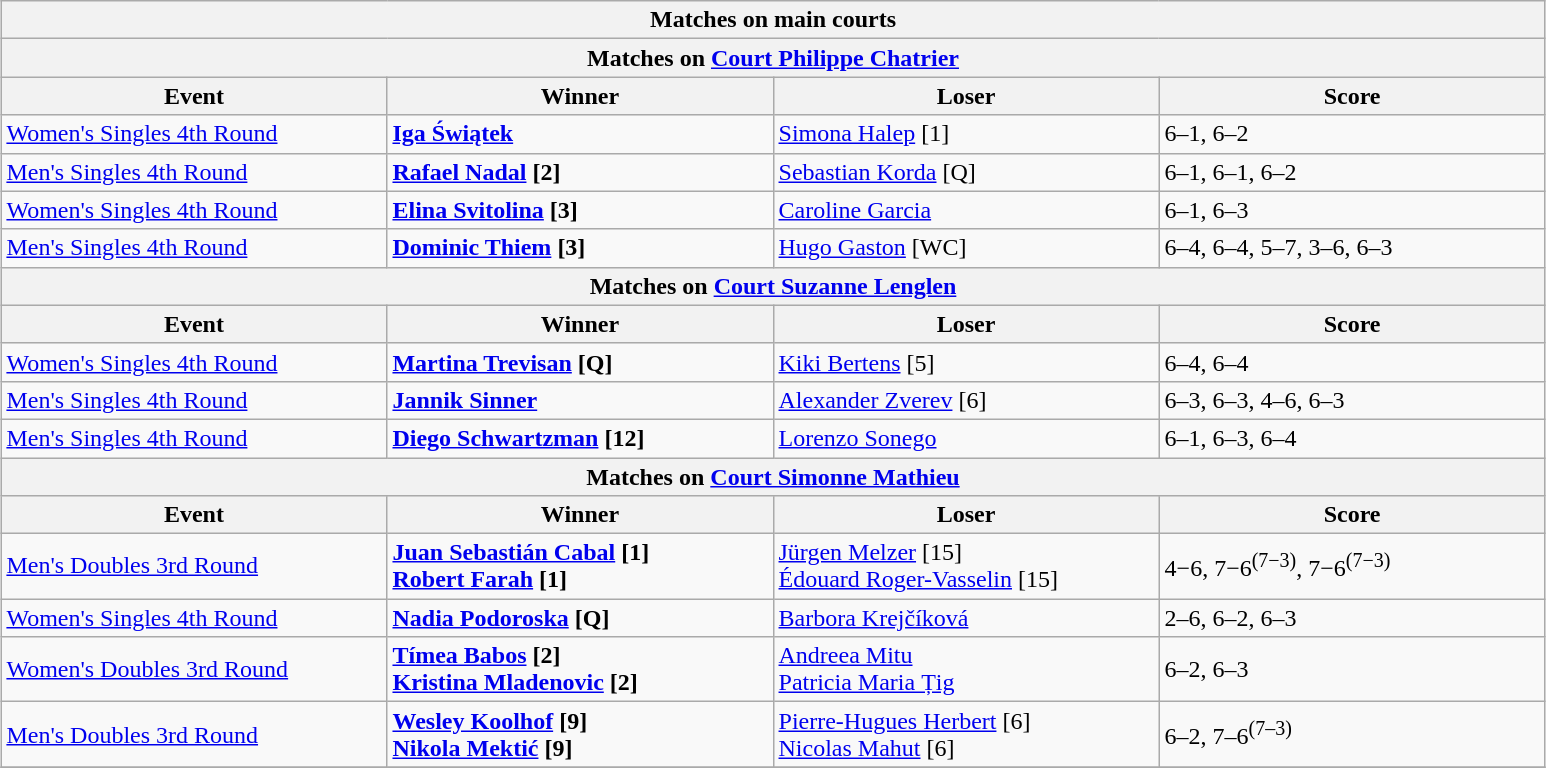<table class="wikitable" style="margin:auto;">
<tr>
<th colspan="4" style="white-space:nowrap;">Matches on main courts</th>
</tr>
<tr>
<th colspan="4"><strong>Matches on <a href='#'>Court Philippe Chatrier</a></strong></th>
</tr>
<tr>
<th width=250>Event</th>
<th width=250>Winner</th>
<th width=250>Loser</th>
<th width=250>Score</th>
</tr>
<tr>
<td><a href='#'>Women's Singles 4th Round</a></td>
<td><strong> <a href='#'>Iga Świątek</a></strong></td>
<td> <a href='#'>Simona Halep</a> [1]</td>
<td>6–1, 6–2</td>
</tr>
<tr>
<td><a href='#'>Men's Singles 4th Round</a></td>
<td><strong> <a href='#'>Rafael Nadal</a> [2]</strong></td>
<td> <a href='#'>Sebastian Korda</a> [Q]</td>
<td>6–1, 6–1, 6–2</td>
</tr>
<tr>
<td><a href='#'>Women's Singles 4th Round</a></td>
<td><strong> <a href='#'>Elina Svitolina</a> [3]</strong></td>
<td> <a href='#'>Caroline Garcia</a></td>
<td>6–1, 6–3</td>
</tr>
<tr>
<td><a href='#'>Men's Singles 4th Round</a></td>
<td><strong> <a href='#'>Dominic Thiem</a> [3]</strong></td>
<td> <a href='#'>Hugo Gaston</a> [WC]</td>
<td>6–4, 6–4, 5–7, 3–6, 6–3</td>
</tr>
<tr>
<th colspan="4"><strong>Matches on <a href='#'>Court Suzanne Lenglen</a></strong></th>
</tr>
<tr>
<th width=250>Event</th>
<th width=250>Winner</th>
<th width=250>Loser</th>
<th width=250>Score</th>
</tr>
<tr>
<td><a href='#'>Women's Singles 4th Round</a></td>
<td><strong> <a href='#'>Martina Trevisan</a> [Q]</strong></td>
<td> <a href='#'>Kiki Bertens</a> [5]</td>
<td>6–4, 6–4</td>
</tr>
<tr>
<td><a href='#'>Men's Singles 4th Round</a></td>
<td><strong> <a href='#'>Jannik Sinner</a></strong></td>
<td> <a href='#'>Alexander Zverev</a> [6]</td>
<td>6–3, 6–3, 4–6, 6–3</td>
</tr>
<tr>
<td><a href='#'>Men's Singles 4th Round</a></td>
<td><strong> <a href='#'>Diego Schwartzman</a> [12]</strong></td>
<td> <a href='#'>Lorenzo Sonego</a></td>
<td>6–1, 6–3, 6–4</td>
</tr>
<tr>
<th colspan="4"><strong>Matches on <a href='#'>Court Simonne Mathieu</a></strong></th>
</tr>
<tr>
<th width=250>Event</th>
<th width=250>Winner</th>
<th width=250>Loser</th>
<th width=250>Score</th>
</tr>
<tr>
<td><a href='#'>Men's Doubles 3rd Round</a></td>
<td><strong> <a href='#'>Juan Sebastián Cabal</a> [1] <br>  <a href='#'>Robert Farah</a> [1]</strong></td>
<td> <a href='#'>Jürgen Melzer</a> [15] <br>  <a href='#'>Édouard Roger-Vasselin</a> [15]</td>
<td>4−6, 7−6<sup>(7−3)</sup>, 7−6<sup>(7−3)</sup></td>
</tr>
<tr>
<td><a href='#'>Women's Singles 4th Round</a></td>
<td><strong> <a href='#'>Nadia Podoroska</a> [Q]</strong></td>
<td> <a href='#'>Barbora Krejčíková</a></td>
<td>2–6, 6–2, 6–3</td>
</tr>
<tr>
<td><a href='#'>Women's Doubles 3rd Round</a></td>
<td><strong> <a href='#'>Tímea Babos</a> [2]<br>  <a href='#'>Kristina Mladenovic</a> [2]</strong></td>
<td> <a href='#'>Andreea Mitu</a> <br>  <a href='#'>Patricia Maria Țig</a></td>
<td>6–2, 6–3</td>
</tr>
<tr>
<td><a href='#'>Men's Doubles 3rd Round</a></td>
<td><strong> <a href='#'>Wesley Koolhof</a> [9] <br>  <a href='#'>Nikola Mektić</a> [9]</strong></td>
<td> <a href='#'>Pierre-Hugues Herbert</a> [6] <br>  <a href='#'>Nicolas Mahut</a> [6]</td>
<td>6–2, 7–6<sup>(7–3)</sup></td>
</tr>
<tr>
</tr>
</table>
